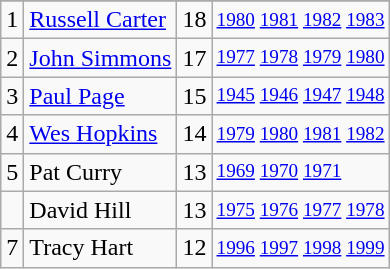<table class="wikitable">
<tr>
</tr>
<tr>
<td>1</td>
<td><a href='#'>Russell Carter</a></td>
<td>18</td>
<td style="font-size:80%;"><a href='#'>1980</a> <a href='#'>1981</a> <a href='#'>1982</a> <a href='#'>1983</a></td>
</tr>
<tr>
<td>2</td>
<td><a href='#'>John Simmons</a></td>
<td>17</td>
<td style="font-size:80%;"><a href='#'>1977</a> <a href='#'>1978</a> <a href='#'>1979</a> <a href='#'>1980</a></td>
</tr>
<tr>
<td>3</td>
<td><a href='#'>Paul Page</a></td>
<td>15</td>
<td style="font-size:80%;"><a href='#'>1945</a> <a href='#'>1946</a> <a href='#'>1947</a> <a href='#'>1948</a></td>
</tr>
<tr>
<td>4</td>
<td><a href='#'>Wes Hopkins</a></td>
<td>14</td>
<td style="font-size:80%;"><a href='#'>1979</a> <a href='#'>1980</a> <a href='#'>1981</a> <a href='#'>1982</a></td>
</tr>
<tr>
<td>5</td>
<td>Pat Curry</td>
<td>13</td>
<td style="font-size:80%;"><a href='#'>1969</a> <a href='#'>1970</a> <a href='#'>1971</a></td>
</tr>
<tr>
<td></td>
<td>David Hill</td>
<td>13</td>
<td style="font-size:80%;"><a href='#'>1975</a> <a href='#'>1976</a> <a href='#'>1977</a> <a href='#'>1978</a></td>
</tr>
<tr>
<td>7</td>
<td>Tracy Hart</td>
<td>12</td>
<td style="font-size:80%;"><a href='#'>1996</a> <a href='#'>1997</a> <a href='#'>1998</a> <a href='#'>1999</a></td>
</tr>
</table>
